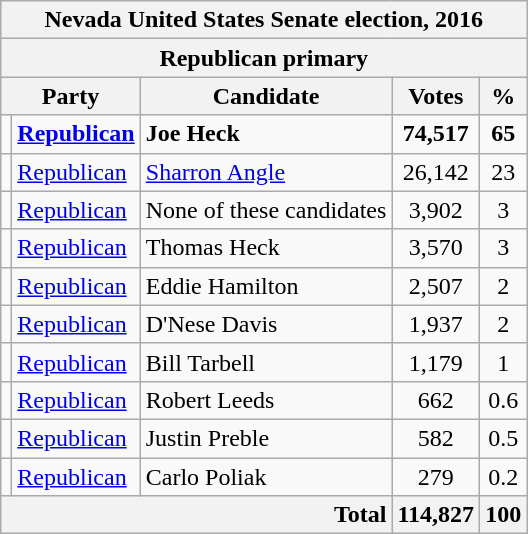<table class=wikitable>
<tr>
<th colspan = 6>Nevada United States Senate election, 2016</th>
</tr>
<tr>
<th colspan = 6>Republican primary</th>
</tr>
<tr>
<th colspan=2>Party</th>
<th>Candidate</th>
<th>Votes</th>
<th>%</th>
</tr>
<tr>
<td></td>
<td><strong><a href='#'>Republican</a></strong></td>
<td><strong>Joe Heck</strong></td>
<td align=center><strong>74,517</strong></td>
<td align=center><strong>65</strong></td>
</tr>
<tr>
<td></td>
<td><a href='#'>Republican</a></td>
<td><a href='#'>Sharron Angle</a></td>
<td align=center>26,142</td>
<td align=center>23</td>
</tr>
<tr>
<td></td>
<td><a href='#'>Republican</a></td>
<td>None of these candidates</td>
<td align=center>3,902</td>
<td align=center>3</td>
</tr>
<tr>
<td></td>
<td><a href='#'>Republican</a></td>
<td>Thomas Heck</td>
<td align=center>3,570</td>
<td align=center>3</td>
</tr>
<tr>
<td></td>
<td><a href='#'>Republican</a></td>
<td>Eddie Hamilton</td>
<td align=center>2,507</td>
<td align=center>2</td>
</tr>
<tr>
<td></td>
<td><a href='#'>Republican</a></td>
<td>D'Nese Davis</td>
<td align=center>1,937</td>
<td align=center>2</td>
</tr>
<tr>
<td></td>
<td><a href='#'>Republican</a></td>
<td>Bill Tarbell</td>
<td align=center>1,179</td>
<td align=center>1</td>
</tr>
<tr>
<td></td>
<td><a href='#'>Republican</a></td>
<td>Robert Leeds</td>
<td align=center>662</td>
<td align=center>0.6</td>
</tr>
<tr>
<td></td>
<td><a href='#'>Republican</a></td>
<td>Justin Preble</td>
<td align=center>582</td>
<td align=center>0.5</td>
</tr>
<tr>
<td></td>
<td><a href='#'>Republican</a></td>
<td>Carlo Poliak</td>
<td align=center>279</td>
<td align=center>0.2</td>
</tr>
<tr>
<th colspan=3; style="text-align:right;">Total</th>
<th align=center>114,827</th>
<th align=center>100</th>
</tr>
</table>
